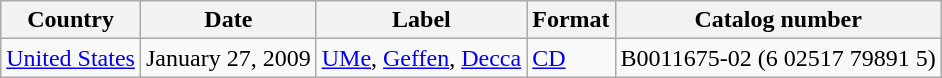<table class="wikitable" style="font-size: 100%">
<tr>
<th>Country</th>
<th>Date</th>
<th>Label</th>
<th>Format</th>
<th>Catalog number</th>
</tr>
<tr>
<td><a href='#'>United States</a></td>
<td>January 27, 2009</td>
<td><a href='#'>UMe</a>, <a href='#'>Geffen</a>, <a href='#'>Decca</a></td>
<td><a href='#'>CD</a></td>
<td>B0011675-02 (6 02517 79891 5)</td>
</tr>
</table>
